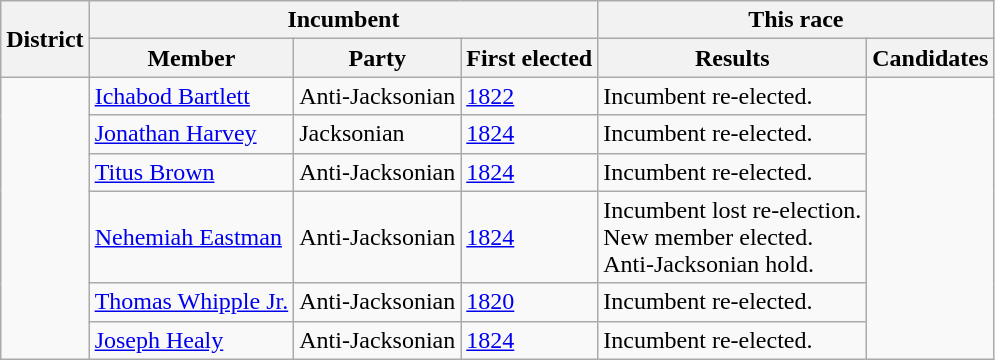<table class=wikitable>
<tr>
<th rowspan=2>District</th>
<th colspan=3>Incumbent</th>
<th colspan=2>This race</th>
</tr>
<tr>
<th>Member</th>
<th>Party</th>
<th>First elected</th>
<th>Results</th>
<th>Candidates</th>
</tr>
<tr>
<td rowspan=6><br></td>
<td><a href='#'>Ichabod Bartlett</a></td>
<td>Anti-Jacksonian</td>
<td><a href='#'>1822</a></td>
<td>Incumbent re-elected.</td>
<td rowspan=6 nowrap></td>
</tr>
<tr>
<td><a href='#'>Jonathan Harvey</a></td>
<td>Jacksonian</td>
<td><a href='#'>1824</a></td>
<td>Incumbent re-elected.</td>
</tr>
<tr>
<td><a href='#'>Titus Brown</a></td>
<td>Anti-Jacksonian</td>
<td><a href='#'>1824</a></td>
<td>Incumbent re-elected.</td>
</tr>
<tr>
<td><a href='#'>Nehemiah Eastman</a></td>
<td>Anti-Jacksonian</td>
<td><a href='#'>1824</a></td>
<td>Incumbent lost re-election.<br>New member elected.<br> Anti-Jacksonian hold.</td>
</tr>
<tr>
<td><a href='#'>Thomas Whipple Jr.</a></td>
<td>Anti-Jacksonian</td>
<td><a href='#'>1820</a></td>
<td>Incumbent re-elected.</td>
</tr>
<tr>
<td><a href='#'>Joseph Healy</a></td>
<td>Anti-Jacksonian</td>
<td><a href='#'>1824</a></td>
<td>Incumbent re-elected.</td>
</tr>
</table>
